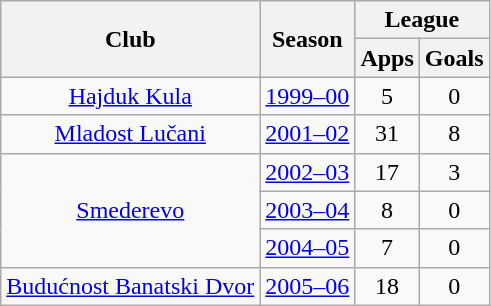<table class="wikitable" style="text-align:center">
<tr>
<th rowspan="2">Club</th>
<th rowspan="2">Season</th>
<th colspan="2">League</th>
</tr>
<tr>
<th>Apps</th>
<th>Goals</th>
</tr>
<tr>
<td rowspan="1"><a href='#'>Hajduk Kula</a></td>
<td><a href='#'>1999–00</a></td>
<td>5</td>
<td>0</td>
</tr>
<tr>
<td rowspan="1"><a href='#'>Mladost Lučani</a></td>
<td><a href='#'>2001–02</a></td>
<td>31</td>
<td>8</td>
</tr>
<tr>
<td rowspan="3"><a href='#'>Smederevo</a></td>
<td><a href='#'>2002–03</a></td>
<td>17</td>
<td>3</td>
</tr>
<tr>
<td><a href='#'>2003–04</a></td>
<td>8</td>
<td>0</td>
</tr>
<tr>
<td><a href='#'>2004–05</a></td>
<td>7</td>
<td>0</td>
</tr>
<tr>
<td rowspan="1"><a href='#'>Budućnost Banatski Dvor</a></td>
<td><a href='#'>2005–06</a></td>
<td>18</td>
<td>0</td>
</tr>
</table>
